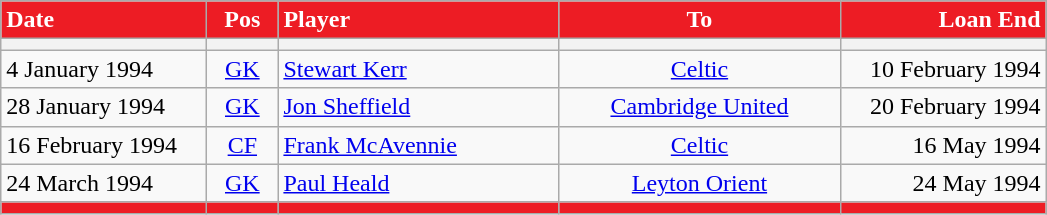<table class="wikitable">
<tr>
<th style="background:#ED1C24; color:#ffffff; text-align:left; width:130px">Date</th>
<th style="background:#ED1C24; color:#ffffff; text-align:center; width:40px">Pos</th>
<th style="background:#ED1C24; color:#ffffff; text-align:left; width:180px">Player</th>
<th style="background:#ED1C24; color:#ffffff; text-align:center; width:180px">To</th>
<th style="background:#ED1C24; color:#ffffff; text-align:right; width:130px">Loan End</th>
</tr>
<tr>
<th></th>
<th></th>
<th></th>
<th></th>
<th></th>
</tr>
<tr>
<td>4 January 1994</td>
<td style="text-align:center;"><a href='#'>GK</a></td>
<td> <a href='#'>Stewart Kerr</a></td>
<td style="text-align:center;"> <a href='#'>Celtic</a></td>
<td style="text-align:right;">10 February 1994</td>
</tr>
<tr>
<td>28 January 1994</td>
<td style="text-align:center;"><a href='#'>GK</a></td>
<td><a href='#'>Jon Sheffield</a></td>
<td style="text-align:center;"><a href='#'>Cambridge United</a></td>
<td style="text-align:right;">20 February 1994</td>
</tr>
<tr>
<td>16 February 1994</td>
<td style="text-align:center;"><a href='#'>CF</a></td>
<td> <a href='#'>Frank McAvennie</a></td>
<td style="text-align:center;"> <a href='#'>Celtic</a></td>
<td style="text-align:right;">16 May 1994</td>
</tr>
<tr>
<td>24 March 1994</td>
<td style="text-align:center;"><a href='#'>GK</a></td>
<td><a href='#'>Paul Heald</a></td>
<td style="text-align:center;"><a href='#'>Leyton Orient</a></td>
<td style="text-align:right;">24 May 1994</td>
</tr>
<tr>
<th style="background:#ED1C24;"></th>
<th style="background:#ED1C24;"></th>
<th style="background:#ED1C24;"></th>
<th style="background:#ED1C24;"></th>
<th style="background:#ED1C24;"></th>
</tr>
</table>
